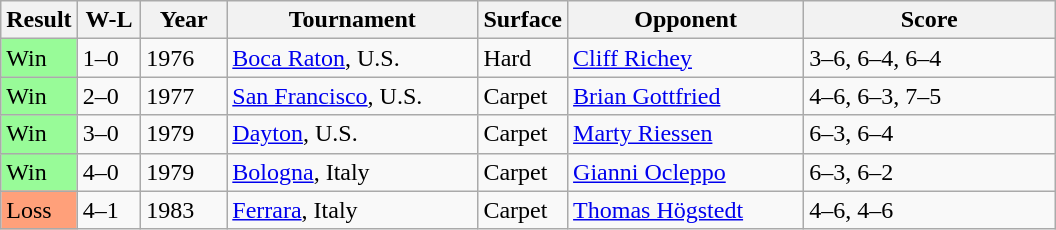<table class="sortable wikitable">
<tr>
<th>Result</th>
<th style="width:35px" class="unsortable">W-L</th>
<th style="width:50px">Year</th>
<th style="width:160px">Tournament</th>
<th style="width:50px">Surface</th>
<th style="width:150px">Opponent</th>
<th style="width:160px" class="unsortable">Score</th>
</tr>
<tr>
<td style="background:#98fb98;">Win</td>
<td>1–0</td>
<td>1976</td>
<td><a href='#'>Boca Raton</a>, U.S.</td>
<td>Hard</td>
<td> <a href='#'>Cliff Richey</a></td>
<td>3–6, 6–4, 6–4</td>
</tr>
<tr>
<td style="background:#98fb98;">Win</td>
<td>2–0</td>
<td>1977</td>
<td><a href='#'>San Francisco</a>, U.S.</td>
<td>Carpet</td>
<td> <a href='#'>Brian Gottfried</a></td>
<td>4–6, 6–3, 7–5</td>
</tr>
<tr>
<td style="background:#98fb98;">Win</td>
<td>3–0</td>
<td>1979</td>
<td><a href='#'>Dayton</a>, U.S.</td>
<td>Carpet</td>
<td> <a href='#'>Marty Riessen</a></td>
<td>6–3, 6–4</td>
</tr>
<tr>
<td style="background:#98fb98;">Win</td>
<td>4–0</td>
<td>1979</td>
<td><a href='#'>Bologna</a>, Italy</td>
<td>Carpet</td>
<td> <a href='#'>Gianni Ocleppo</a></td>
<td>6–3, 6–2</td>
</tr>
<tr>
<td style="background:#ffa07a;">Loss</td>
<td>4–1</td>
<td>1983</td>
<td><a href='#'>Ferrara</a>, Italy</td>
<td>Carpet</td>
<td> <a href='#'>Thomas Högstedt</a></td>
<td>4–6, 4–6</td>
</tr>
</table>
